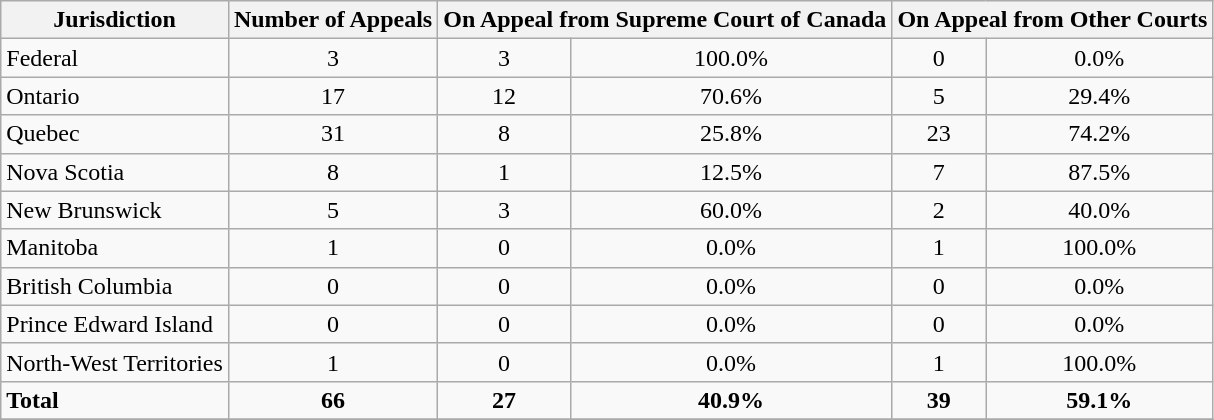<table class="wikitable sortable">
<tr>
<th>Jurisdiction</th>
<th>Number of Appeals</th>
<th colspan="2">On Appeal from Supreme Court of Canada</th>
<th colspan="2">On Appeal from Other Courts</th>
</tr>
<tr>
<td>Federal</td>
<td style="text-align: center;">3</td>
<td style="text-align: center;">3</td>
<td style="text-align: center;">100.0%</td>
<td style="text-align: center;">0</td>
<td style="text-align: center;">0.0%</td>
</tr>
<tr>
<td>Ontario</td>
<td style="text-align: center;">17</td>
<td style="text-align: center;">12</td>
<td style="text-align: center;">70.6%</td>
<td style="text-align: center;">5</td>
<td style="text-align: center;">29.4%</td>
</tr>
<tr>
<td>Quebec</td>
<td style="text-align: center;">31</td>
<td style="text-align: center;">8</td>
<td style="text-align: center;">25.8%</td>
<td style="text-align: center;">23</td>
<td style="text-align: center;">74.2%</td>
</tr>
<tr>
<td>Nova Scotia</td>
<td style="text-align: center;">8</td>
<td style="text-align: center;">1</td>
<td style="text-align: center;">12.5%</td>
<td style="text-align: center;">7</td>
<td style="text-align: center;">87.5%</td>
</tr>
<tr>
<td>New Brunswick</td>
<td style="text-align: center;">5</td>
<td style="text-align: center;">3</td>
<td style="text-align: center;">60.0%</td>
<td style="text-align: center;">2</td>
<td style="text-align: center;">40.0%</td>
</tr>
<tr>
<td>Manitoba</td>
<td style="text-align: center;">1</td>
<td style="text-align: center;">0</td>
<td style="text-align: center;">0.0%</td>
<td style="text-align: center;">1</td>
<td style="text-align: center;">100.0%</td>
</tr>
<tr>
<td>British Columbia</td>
<td style="text-align: center;">0</td>
<td style="text-align: center;">0</td>
<td style="text-align: center;">0.0%</td>
<td style="text-align: center;">0</td>
<td style="text-align: center;">0.0%</td>
</tr>
<tr>
<td>Prince Edward Island</td>
<td style="text-align: center;">0</td>
<td style="text-align: center;">0</td>
<td style="text-align: center;">0.0%</td>
<td style="text-align: center;">0</td>
<td style="text-align: center;">0.0%</td>
</tr>
<tr>
<td>North-West Territories</td>
<td style="text-align: center;">1</td>
<td style="text-align: center;">0</td>
<td style="text-align: center;">0.0%</td>
<td style="text-align: center;">1</td>
<td style="text-align: center;">100.0%</td>
</tr>
<tr>
<td><strong>Total</strong></td>
<td style="text-align: center;"><strong>66</strong></td>
<td style="text-align: center;"><strong>27</strong></td>
<td style="text-align: center;"><strong>40.9%</strong></td>
<td style="text-align: center;"><strong>39</strong></td>
<td style="text-align: center;"><strong>59.1%</strong></td>
</tr>
<tr>
</tr>
</table>
